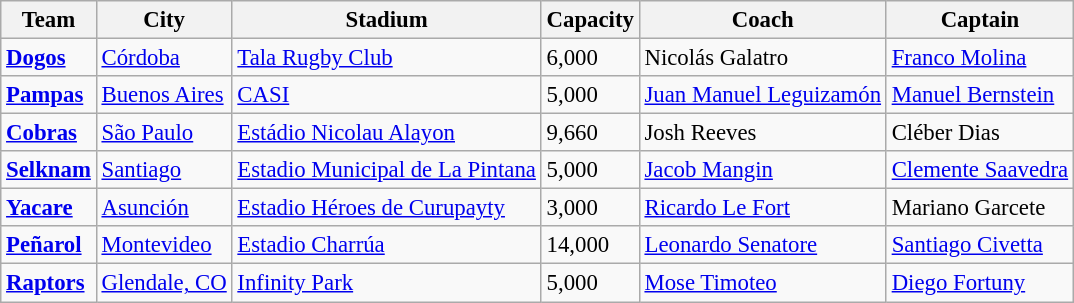<table class="wikitable sortable" style="font-size:95%">
<tr>
<th>Team</th>
<th>City</th>
<th>Stadium</th>
<th>Capacity</th>
<th>Coach</th>
<th>Captain</th>
</tr>
<tr>
<td> <strong><a href='#'>Dogos</a></strong></td>
<td><a href='#'>Córdoba</a></td>
<td><a href='#'>Tala Rugby Club</a></td>
<td>6,000</td>
<td> Nicolás Galatro</td>
<td> <a href='#'>Franco Molina</a></td>
</tr>
<tr>
<td> <strong><a href='#'>Pampas</a></strong></td>
<td><a href='#'>Buenos Aires</a></td>
<td><a href='#'>CASI</a></td>
<td>5,000</td>
<td> <a href='#'>Juan Manuel Leguizamón</a></td>
<td> <a href='#'>Manuel Bernstein</a></td>
</tr>
<tr>
<td> <strong><a href='#'>Cobras</a></strong></td>
<td><a href='#'>São Paulo</a></td>
<td><a href='#'>Estádio Nicolau Alayon</a></td>
<td>9,660</td>
<td> Josh Reeves</td>
<td> Cléber Dias</td>
</tr>
<tr>
<td> <strong><a href='#'>Selknam</a></strong></td>
<td><a href='#'>Santiago</a></td>
<td><a href='#'>Estadio Municipal de La Pintana</a></td>
<td>5,000</td>
<td> <a href='#'>Jacob Mangin</a></td>
<td> <a href='#'>Clemente Saavedra </a></td>
</tr>
<tr>
<td> <strong><a href='#'>Yacare</a></strong></td>
<td><a href='#'>Asunción</a></td>
<td><a href='#'>Estadio Héroes de Curupayty</a></td>
<td>3,000</td>
<td> <a href='#'>Ricardo Le Fort</a></td>
<td> Mariano Garcete</td>
</tr>
<tr>
<td> <strong><a href='#'>Peñarol</a></strong></td>
<td><a href='#'>Montevideo</a></td>
<td><a href='#'>Estadio Charrúa</a></td>
<td>14,000</td>
<td> <a href='#'>Leonardo Senatore</a></td>
<td> <a href='#'>Santiago Civetta</a></td>
</tr>
<tr>
<td> <strong><a href='#'>Raptors</a></strong></td>
<td><a href='#'>Glendale, CO</a></td>
<td><a href='#'>Infinity Park</a></td>
<td>5,000</td>
<td> <a href='#'>Mose Timoteo</a></td>
<td> <a href='#'>Diego Fortuny</a></td>
</tr>
</table>
